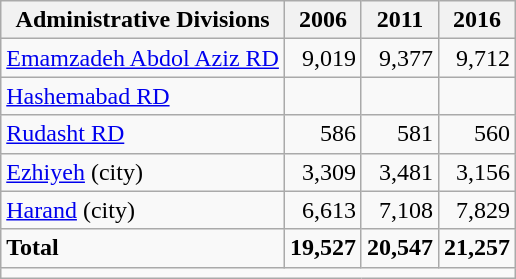<table class="wikitable">
<tr>
<th>Administrative Divisions</th>
<th>2006</th>
<th>2011</th>
<th>2016</th>
</tr>
<tr>
<td><a href='#'>Emamzadeh Abdol Aziz RD</a></td>
<td style="text-align: right;">9,019</td>
<td style="text-align: right;">9,377</td>
<td style="text-align: right;">9,712</td>
</tr>
<tr>
<td><a href='#'>Hashemabad RD</a></td>
<td style="text-align: right;"></td>
<td style="text-align: right;"></td>
<td style="text-align: right;"></td>
</tr>
<tr>
<td><a href='#'>Rudasht RD</a></td>
<td style="text-align: right;">586</td>
<td style="text-align: right;">581</td>
<td style="text-align: right;">560</td>
</tr>
<tr>
<td><a href='#'>Ezhiyeh</a> (city)</td>
<td style="text-align: right;">3,309</td>
<td style="text-align: right;">3,481</td>
<td style="text-align: right;">3,156</td>
</tr>
<tr>
<td><a href='#'>Harand</a> (city)</td>
<td style="text-align: right;">6,613</td>
<td style="text-align: right;">7,108</td>
<td style="text-align: right;">7,829</td>
</tr>
<tr>
<td><strong>Total</strong></td>
<td style="text-align: right;"><strong>19,527</strong></td>
<td style="text-align: right;"><strong>20,547</strong></td>
<td style="text-align: right;"><strong>21,257</strong></td>
</tr>
<tr>
<td colspan=4></td>
</tr>
</table>
